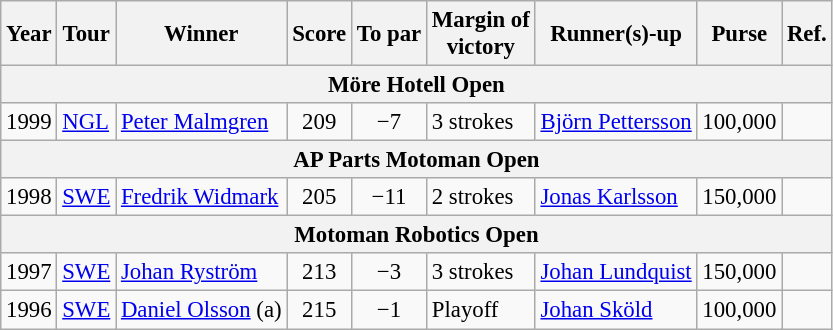<table class="wikitable" style="font-size:95%">
<tr>
<th>Year</th>
<th>Tour</th>
<th>Winner</th>
<th>Score</th>
<th>To par</th>
<th>Margin of<br>victory</th>
<th>Runner(s)-up</th>
<th>Purse</th>
<th>Ref.</th>
</tr>
<tr>
<th colspan=9>Möre Hotell Open</th>
</tr>
<tr>
<td>1999</td>
<td><a href='#'>NGL</a></td>
<td> <a href='#'>Peter Malmgren</a></td>
<td align=center>209</td>
<td align=center>−7</td>
<td>3 strokes</td>
<td> <a href='#'>Björn Pettersson</a></td>
<td align=right>100,000</td>
<td></td>
</tr>
<tr>
<th colspan=9>AP Parts Motoman Open</th>
</tr>
<tr>
<td>1998</td>
<td><a href='#'>SWE</a></td>
<td> <a href='#'>Fredrik Widmark</a></td>
<td align=center>205</td>
<td align=center>−11</td>
<td>2 strokes</td>
<td> <a href='#'>Jonas Karlsson</a></td>
<td align=right>150,000</td>
<td></td>
</tr>
<tr>
<th colspan=9>Motoman Robotics Open</th>
</tr>
<tr>
<td>1997</td>
<td><a href='#'>SWE</a></td>
<td> <a href='#'>Johan Ryström</a></td>
<td align=center>213</td>
<td align=center>−3</td>
<td>3 strokes</td>
<td> <a href='#'>Johan Lundquist</a></td>
<td align=right>150,000</td>
<td></td>
</tr>
<tr>
<td>1996</td>
<td><a href='#'>SWE</a></td>
<td> <a href='#'>Daniel Olsson</a> (a)</td>
<td align=center>215</td>
<td align=center>−1</td>
<td>Playoff</td>
<td> <a href='#'>Johan Sköld</a></td>
<td align=right>100,000</td>
<td></td>
</tr>
</table>
